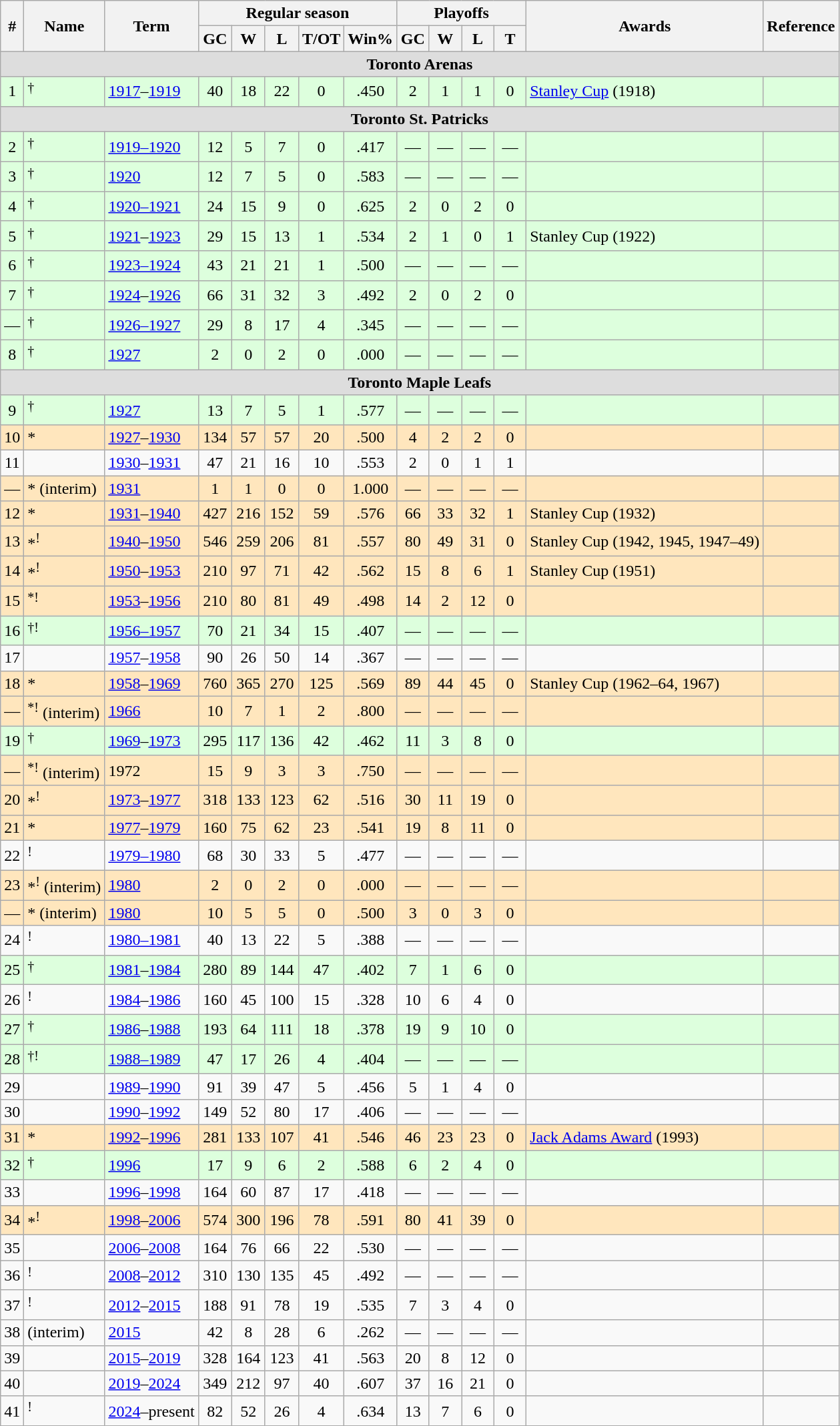<table class="wikitable">
<tr>
<th rowspan="2">#</th>
<th rowspan="2">Name</th>
<th rowspan="2">Term</th>
<th colspan="5">Regular season</th>
<th colspan="4">Playoffs</th>
<th rowspan="2">Awards</th>
<th rowspan="2">Reference</th>
</tr>
<tr>
<th width=26px>GC</th>
<th width=26px>W</th>
<th width=26px>L</th>
<th width=26px>T/OT</th>
<th>Win%</th>
<th width=25px>GC</th>
<th width=25px>W</th>
<th width=25px>L</th>
<th width=25px>T</th>
</tr>
<tr>
<td colspan="17" align="center" bgcolor="#ddd" data-sort-value="zza"><strong>Toronto Arenas</strong></td>
</tr>
<tr bgcolor="#ddffdd">
<td align=center>1</td>
<td><sup>†</sup></td>
<td><a href='#'>1917</a>–<a href='#'>1919</a></td>
<td align=center>40</td>
<td align=center>18</td>
<td align=center>22</td>
<td align=center>0</td>
<td align=center>.450</td>
<td align=center>2</td>
<td align=center>1</td>
<td align=center>1</td>
<td align=center>0</td>
<td><a href='#'>Stanley Cup</a> (1918)</td>
<td align=center></td>
</tr>
<tr>
<td colspan="17" align="center" bgcolor="#ddd" data-sort-value="zzb"><strong>Toronto St. Patricks</strong></td>
</tr>
<tr bgcolor="#ddffdd">
<td align=center>2</td>
<td><sup>†</sup></td>
<td><a href='#'>1919–1920</a></td>
<td align=center>12</td>
<td align=center>5</td>
<td align=center>7</td>
<td align=center>0</td>
<td align=center>.417</td>
<td align=center>—</td>
<td align=center>—</td>
<td align=center>—</td>
<td align=center>—</td>
<td></td>
<td align=center></td>
</tr>
<tr bgcolor="#ddffdd">
<td align=center>3</td>
<td><sup>†</sup></td>
<td><a href='#'>1920</a></td>
<td align=center>12</td>
<td align=center>7</td>
<td align=center>5</td>
<td align=center>0</td>
<td align=center>.583</td>
<td align=center>—</td>
<td align=center>—</td>
<td align=center>—</td>
<td align=center>—</td>
<td></td>
<td align=center></td>
</tr>
<tr bgcolor="#ddffdd">
<td align=center>4</td>
<td><sup>†</sup></td>
<td><a href='#'>1920–1921</a></td>
<td align=center>24</td>
<td align=center>15</td>
<td align=center>9</td>
<td align=center>0</td>
<td align=center>.625</td>
<td align=center>2</td>
<td align=center>0</td>
<td align=center>2</td>
<td align=center>0</td>
<td></td>
<td align=center></td>
</tr>
<tr bgcolor="#ddffdd">
<td align=center>5</td>
<td><sup>†</sup></td>
<td><a href='#'>1921</a>–<a href='#'>1923</a></td>
<td align=center>29</td>
<td align=center>15</td>
<td align=center>13</td>
<td align=center>1</td>
<td align=center>.534</td>
<td align=center>2</td>
<td align=center>1</td>
<td align=center>0</td>
<td align=center>1</td>
<td>Stanley Cup (1922)</td>
<td align=center></td>
</tr>
<tr bgcolor="#ddffdd">
<td align=center>6</td>
<td><sup>†</sup></td>
<td><a href='#'>1923–1924</a></td>
<td align=center>43</td>
<td align=center>21</td>
<td align=center>21</td>
<td align=center>1</td>
<td align=center>.500</td>
<td align=center>—</td>
<td align=center>—</td>
<td align=center>—</td>
<td align=center>—</td>
<td></td>
<td align=center></td>
</tr>
<tr bgcolor="#ddffdd">
<td align=center>7</td>
<td><sup>†</sup></td>
<td><a href='#'>1924</a>–<a href='#'>1926</a></td>
<td align=center>66</td>
<td align=center>31</td>
<td align=center>32</td>
<td align=center>3</td>
<td align=center>.492</td>
<td align=center>2</td>
<td align=center>0</td>
<td align=center>2</td>
<td align=center>0</td>
<td></td>
<td align=center></td>
</tr>
<tr bgcolor="#ddffdd">
<td align=center>—</td>
<td><sup>†</sup></td>
<td><a href='#'>1926–1927</a></td>
<td align=center>29</td>
<td align=center>8</td>
<td align=center>17</td>
<td align=center>4</td>
<td align=center>.345</td>
<td align=center>—</td>
<td align=center>—</td>
<td align=center>—</td>
<td align=center>—</td>
<td></td>
<td align=center></td>
</tr>
<tr bgcolor="#ddffdd">
<td align=center>8</td>
<td><sup>†</sup></td>
<td><a href='#'>1927</a></td>
<td align=center>2</td>
<td align=center>0</td>
<td align=center>2</td>
<td align=center>0</td>
<td align=center>.000</td>
<td align=center>—</td>
<td align=center>—</td>
<td align=center>—</td>
<td align=center>—</td>
<td></td>
<td align=center></td>
</tr>
<tr>
<td colspan="17" align="center" bgcolor="#ddd" data-sort-value="zzc"><strong>Toronto Maple Leafs</strong></td>
</tr>
<tr bgcolor="#ddffdd">
<td align=center>9</td>
<td><sup>†</sup></td>
<td><a href='#'>1927</a></td>
<td align=center>13</td>
<td align=center>7</td>
<td align=center>5</td>
<td align=center>1</td>
<td align=center>.577</td>
<td align=center>—</td>
<td align=center>—</td>
<td align=center>—</td>
<td align=center>—</td>
<td></td>
<td align=center></td>
</tr>
<tr bgcolor="#FFE6BD">
<td align=center>10</td>
<td>*</td>
<td><a href='#'>1927</a>–<a href='#'>1930</a></td>
<td align=center>134</td>
<td align=center>57</td>
<td align=center>57</td>
<td align=center>20</td>
<td align=center>.500</td>
<td align=center>4</td>
<td align=center>2</td>
<td align=center>2</td>
<td align=center>0</td>
<td></td>
<td align=center></td>
</tr>
<tr>
<td align=center>11</td>
<td></td>
<td><a href='#'>1930</a>–<a href='#'>1931</a></td>
<td align=center>47</td>
<td align=center>21</td>
<td align=center>16</td>
<td align=center>10</td>
<td align=center>.553</td>
<td align=center>2</td>
<td align=center>0</td>
<td align=center>1</td>
<td align=center>1</td>
<td></td>
<td align=center></td>
</tr>
<tr bgcolor="#FFE6BD">
<td align=center>—</td>
<td>* (interim)</td>
<td><a href='#'>1931</a></td>
<td align=center>1</td>
<td align=center>1</td>
<td align=center>0</td>
<td align=center>0</td>
<td align=center>1.000</td>
<td align=center>—</td>
<td align=center>—</td>
<td align=center>—</td>
<td align=center>—</td>
<td></td>
<td align=center></td>
</tr>
<tr bgcolor="#FFE6BD">
<td align=center>12</td>
<td>*</td>
<td><a href='#'>1931</a>–<a href='#'>1940</a></td>
<td align=center>427</td>
<td align=center>216</td>
<td align=center>152</td>
<td align=center>59</td>
<td align=center>.576</td>
<td align=center>66</td>
<td align=center>33</td>
<td align=center>32</td>
<td align=center>1</td>
<td>Stanley Cup (1932)</td>
<td align=center></td>
</tr>
<tr bgcolor="#FFE6BD">
<td align=center>13</td>
<td>*<sup>!</sup></td>
<td><a href='#'>1940</a>–<a href='#'>1950</a></td>
<td align=center>546</td>
<td align=center>259</td>
<td align=center>206</td>
<td align=center>81</td>
<td align=center>.557</td>
<td align=center>80</td>
<td align=center>49</td>
<td align=center>31</td>
<td align=center>0</td>
<td>Stanley Cup (1942, 1945, 1947–49)</td>
<td align=center></td>
</tr>
<tr bgcolor="#FFE6BD">
<td align=center>14</td>
<td>*<sup>!</sup></td>
<td><a href='#'>1950</a>–<a href='#'>1953</a></td>
<td align=center>210</td>
<td align=center>97</td>
<td align=center>71</td>
<td align=center>42</td>
<td align=center>.562</td>
<td align=center>15</td>
<td align=center>8</td>
<td align=center>6</td>
<td align=center>1</td>
<td>Stanley Cup (1951)</td>
<td align=center></td>
</tr>
<tr bgcolor="#FFE6BD">
<td align=center>15</td>
<td><sup>*!</sup></td>
<td><a href='#'>1953</a>–<a href='#'>1956</a></td>
<td align=center>210</td>
<td align=center>80</td>
<td align=center>81</td>
<td align=center>49</td>
<td align=center>.498</td>
<td align=center>14</td>
<td align=center>2</td>
<td align=center>12</td>
<td align=center>0</td>
<td></td>
<td align=center></td>
</tr>
<tr bgcolor="#ddffdd">
<td align=center>16</td>
<td><sup>†!</sup></td>
<td><a href='#'>1956–1957</a></td>
<td align=center>70</td>
<td align=center>21</td>
<td align=center>34</td>
<td align=center>15</td>
<td align=center>.407</td>
<td align=center>—</td>
<td align=center>—</td>
<td align=center>—</td>
<td align=center>—</td>
<td></td>
<td align=center></td>
</tr>
<tr>
<td align=center>17</td>
<td></td>
<td><a href='#'>1957</a>–<a href='#'>1958</a></td>
<td align=center>90</td>
<td align=center>26</td>
<td align=center>50</td>
<td align=center>14</td>
<td align=center>.367</td>
<td align=center>—</td>
<td align=center>—</td>
<td align=center>—</td>
<td align=center>—</td>
<td></td>
<td align=center></td>
</tr>
<tr bgcolor="#FFE6BD">
<td align=center>18</td>
<td>*</td>
<td><a href='#'>1958</a>–<a href='#'>1969</a></td>
<td align=center>760</td>
<td align=center>365</td>
<td align=center>270</td>
<td align=center>125</td>
<td align=center>.569</td>
<td align=center>89</td>
<td align=center>44</td>
<td align=center>45</td>
<td align=center>0</td>
<td>Stanley Cup (1962–64, 1967)</td>
<td align=center></td>
</tr>
<tr bgcolor="#FFE6BD">
<td align=center>—</td>
<td><sup>*!</sup> (interim)</td>
<td><a href='#'>1966</a></td>
<td align=center>10</td>
<td align=center>7</td>
<td align=center>1</td>
<td align=center>2</td>
<td align=center>.800</td>
<td align=center>—</td>
<td align=center>—</td>
<td align=center>—</td>
<td align=center>—</td>
<td></td>
<td align=center></td>
</tr>
<tr bgcolor="#ddffdd">
<td align=center>19</td>
<td><sup>†</sup></td>
<td><a href='#'>1969</a>–<a href='#'>1973</a></td>
<td align=center>295</td>
<td align=center>117</td>
<td align=center>136</td>
<td align=center>42</td>
<td align=center>.462</td>
<td align=center>11</td>
<td align=center>3</td>
<td align=center>8</td>
<td align=center>0</td>
<td></td>
<td align=center></td>
</tr>
<tr bgcolor="#FFE6BD">
<td align=center>—</td>
<td><sup>*!</sup> (interim)</td>
<td>1972</td>
<td align=center>15</td>
<td align=center>9</td>
<td align=center>3</td>
<td align=center>3</td>
<td align=center>.750</td>
<td align=center>—</td>
<td align=center>—</td>
<td align=center>—</td>
<td align=center>—</td>
<td></td>
<td align=center></td>
</tr>
<tr bgcolor="#FFE6BD">
<td align=center>20</td>
<td>*<sup>!</sup></td>
<td><a href='#'>1973</a>–<a href='#'>1977</a></td>
<td align=center>318</td>
<td align=center>133</td>
<td align=center>123</td>
<td align=center>62</td>
<td align=center>.516</td>
<td align=center>30</td>
<td align=center>11</td>
<td align=center>19</td>
<td align=center>0</td>
<td></td>
<td align=center></td>
</tr>
<tr bgcolor="#FFE6BD">
<td align=center>21</td>
<td>*</td>
<td><a href='#'>1977</a>–<a href='#'>1979</a></td>
<td align=center>160</td>
<td align=center>75</td>
<td align=center>62</td>
<td align=center>23</td>
<td align=center>.541</td>
<td align=center>19</td>
<td align=center>8</td>
<td align=center>11</td>
<td align=center>0</td>
<td></td>
<td align=center></td>
</tr>
<tr>
<td align=center>22</td>
<td><sup>!</sup></td>
<td><a href='#'>1979–1980</a></td>
<td align=center>68</td>
<td align=center>30</td>
<td align=center>33</td>
<td align=center>5</td>
<td align=center>.477</td>
<td align=center>—</td>
<td align=center>—</td>
<td align=center>—</td>
<td align=center>—</td>
<td></td>
<td align=center></td>
</tr>
<tr bgcolor="#FFE6BD">
<td align=center>23</td>
<td>*<sup>!</sup> (interim)</td>
<td><a href='#'>1980</a></td>
<td align=center>2</td>
<td align=center>0</td>
<td align=center>2</td>
<td align=center>0</td>
<td align=center>.000</td>
<td align=center>—</td>
<td align=center>—</td>
<td align=center>—</td>
<td align=center>—</td>
<td></td>
<td align=center></td>
</tr>
<tr bgcolor="#FFE6BD">
<td align=center>—</td>
<td>* (interim)</td>
<td><a href='#'>1980</a></td>
<td align=center>10</td>
<td align=center>5</td>
<td align=center>5</td>
<td align=center>0</td>
<td align=center>.500</td>
<td align=center>3</td>
<td align=center>0</td>
<td align=center>3</td>
<td align=center>0</td>
<td></td>
<td align=center></td>
</tr>
<tr>
<td align=center>24</td>
<td><sup>!</sup></td>
<td><a href='#'>1980–1981</a></td>
<td align=center>40</td>
<td align=center>13</td>
<td align=center>22</td>
<td align=center>5</td>
<td align=center>.388</td>
<td align=center>—</td>
<td align=center>—</td>
<td align=center>—</td>
<td align=center>—</td>
<td></td>
<td align=center></td>
</tr>
<tr bgcolor="#ddffdd">
<td align=center>25</td>
<td><sup>†</sup></td>
<td><a href='#'>1981</a>–<a href='#'>1984</a></td>
<td align=center>280</td>
<td align=center>89</td>
<td align=center>144</td>
<td align=center>47</td>
<td align=center>.402</td>
<td align=center>7</td>
<td align=center>1</td>
<td align=center>6</td>
<td align=center>0</td>
<td></td>
<td align=center></td>
</tr>
<tr>
<td align=center>26</td>
<td><sup>!</sup></td>
<td><a href='#'>1984</a>–<a href='#'>1986</a></td>
<td align=center>160</td>
<td align=center>45</td>
<td align=center>100</td>
<td align=center>15</td>
<td align=center>.328</td>
<td align=center>10</td>
<td align=center>6</td>
<td align=center>4</td>
<td align=center>0</td>
<td></td>
<td align=center></td>
</tr>
<tr bgcolor="#ddffdd">
<td align=center>27</td>
<td><sup>†</sup></td>
<td><a href='#'>1986</a>–<a href='#'>1988</a></td>
<td align=center>193</td>
<td align=center>64</td>
<td align=center>111</td>
<td align=center>18</td>
<td align=center>.378</td>
<td align=center>19</td>
<td align=center>9</td>
<td align=center>10</td>
<td align=center>0</td>
<td></td>
<td align=center></td>
</tr>
<tr bgcolor="#ddffdd">
<td align=center>28</td>
<td><sup>†!</sup></td>
<td><a href='#'>1988–1989</a></td>
<td align=center>47</td>
<td align=center>17</td>
<td align=center>26</td>
<td align=center>4</td>
<td align=center>.404</td>
<td align=center>—</td>
<td align=center>—</td>
<td align=center>—</td>
<td align=center>—</td>
<td></td>
<td align=center></td>
</tr>
<tr>
<td align=center>29</td>
<td></td>
<td><a href='#'>1989</a>–<a href='#'>1990</a></td>
<td align=center>91</td>
<td align=center>39</td>
<td align=center>47</td>
<td align=center>5</td>
<td align=center>.456</td>
<td align=center>5</td>
<td align=center>1</td>
<td align=center>4</td>
<td align=center>0</td>
<td></td>
<td align=center></td>
</tr>
<tr>
<td align=center>30</td>
<td></td>
<td><a href='#'>1990</a>–<a href='#'>1992</a></td>
<td align=center>149</td>
<td align=center>52</td>
<td align=center>80</td>
<td align=center>17</td>
<td align=center>.406</td>
<td align=center>—</td>
<td align=center>—</td>
<td align=center>—</td>
<td align=center>—</td>
<td></td>
<td align=center></td>
</tr>
<tr bgcolor="#FFE6BD">
<td align=center>31</td>
<td>*</td>
<td><a href='#'>1992</a>–<a href='#'>1996</a></td>
<td align=center>281</td>
<td align=center>133</td>
<td align=center>107</td>
<td align=center>41</td>
<td align=center>.546</td>
<td align=center>46</td>
<td align=center>23</td>
<td align=center>23</td>
<td align=center>0</td>
<td><a href='#'>Jack Adams Award</a> (1993)</td>
<td align=center></td>
</tr>
<tr bgcolor="#ddffdd">
<td align=center>32</td>
<td><sup>†</sup></td>
<td><a href='#'>1996</a></td>
<td align=center>17</td>
<td align=center>9</td>
<td align=center>6</td>
<td align=center>2</td>
<td align=center>.588</td>
<td align=center>6</td>
<td align=center>2</td>
<td align=center>4</td>
<td align=center>0</td>
<td></td>
<td align=center></td>
</tr>
<tr>
<td align=center>33</td>
<td></td>
<td><a href='#'>1996</a>–<a href='#'>1998</a></td>
<td align=center>164</td>
<td align=center>60</td>
<td align=center>87</td>
<td align=center>17</td>
<td align=center>.418</td>
<td align=center>—</td>
<td align=center>—</td>
<td align=center>—</td>
<td align=center>—</td>
<td></td>
<td align=center></td>
</tr>
<tr bgcolor="#FFE6BD">
<td align="center">34</td>
<td>*<sup>!</sup></td>
<td><a href='#'>1998</a>–<a href='#'>2006</a></td>
<td align="center">574</td>
<td align="center">300</td>
<td align="center">196</td>
<td align="center">78</td>
<td align="center">.591</td>
<td align="center">80</td>
<td align="center">41</td>
<td align="center">39</td>
<td align="center">0</td>
<td></td>
<td align="center"></td>
</tr>
<tr>
<td align=center>35</td>
<td></td>
<td><a href='#'>2006</a>–<a href='#'>2008</a></td>
<td align=center>164</td>
<td align=center>76</td>
<td align=center>66</td>
<td align=center>22</td>
<td align=center>.530</td>
<td align=center>—</td>
<td align=center>—</td>
<td align=center>—</td>
<td align=center>—</td>
<td></td>
<td align=center></td>
</tr>
<tr>
<td align=center>36</td>
<td><sup>!</sup></td>
<td><a href='#'>2008</a>–<a href='#'>2012</a></td>
<td align=center>310</td>
<td align=center>130</td>
<td align=center>135</td>
<td align=center>45</td>
<td align=center>.492</td>
<td align=center>—</td>
<td align=center>—</td>
<td align=center>—</td>
<td align=center>—</td>
<td></td>
<td align=center></td>
</tr>
<tr>
<td align=center>37</td>
<td><sup>!</sup></td>
<td><a href='#'>2012</a>–<a href='#'>2015</a></td>
<td align=center>188</td>
<td align=center>91</td>
<td align=center>78</td>
<td align=center>19</td>
<td align=center>.535</td>
<td align=center>7</td>
<td align=center>3</td>
<td align=center>4</td>
<td align=center>0</td>
<td></td>
<td align=center></td>
</tr>
<tr>
<td align=center>38</td>
<td> (interim)</td>
<td><a href='#'>2015</a></td>
<td align=center>42</td>
<td align=center>8</td>
<td align=center>28</td>
<td align=center>6</td>
<td align=center>.262</td>
<td align=center>—</td>
<td align=center>—</td>
<td align=center>—</td>
<td align=center>—</td>
<td></td>
<td align=center></td>
</tr>
<tr>
<td align=center>39</td>
<td></td>
<td><a href='#'>2015</a>–<a href='#'>2019</a></td>
<td align=center>328</td>
<td align=center>164</td>
<td align=center>123</td>
<td align=center>41</td>
<td align=center>.563</td>
<td align=center>20</td>
<td align=center>8</td>
<td align=center>12</td>
<td align=center>0</td>
<td></td>
<td align=center></td>
</tr>
<tr>
<td align=center>40</td>
<td></td>
<td><a href='#'>2019</a>–<a href='#'>2024</a></td>
<td align=center>349</td>
<td align=center>212</td>
<td align=center>97</td>
<td align=center>40</td>
<td align=center>.607</td>
<td align=center>37</td>
<td align=center>16</td>
<td align=center>21</td>
<td align=center>0</td>
<td></td>
<td align=center></td>
</tr>
<tr>
<td align=center>41</td>
<td><sup>!</sup></td>
<td><a href='#'>2024</a>–present</td>
<td align=center>82</td>
<td align=center>52</td>
<td align=center>26</td>
<td align=center>4</td>
<td align=center>.634</td>
<td align=center>13</td>
<td align=center>7</td>
<td align=center>6</td>
<td align=center>0</td>
<td></td>
<td align=center></td>
</tr>
</table>
